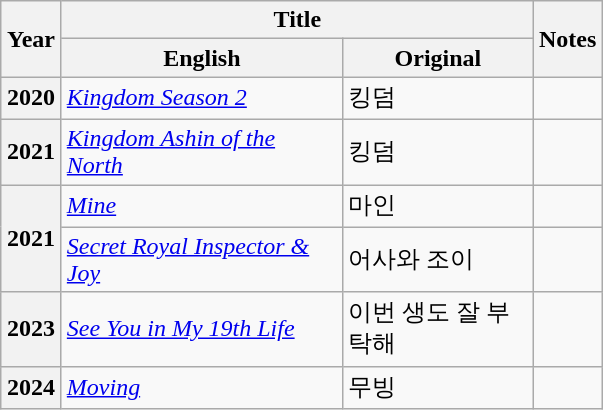<table class="wikitable plainrowheaders sortable">
<tr>
<th rowspan="2" style="width:33px;">Year</th>
<th colspan="2">Title</th>
<th rowspan="2" style="width:33px;" class="unsortable">Notes</th>
</tr>
<tr>
<th width="180">English</th>
<th width="120">Original</th>
</tr>
<tr>
<th scope="row">2020</th>
<td><em><a href='#'>Kingdom Season 2</a></em></td>
<td>킹덤</td>
<td></td>
</tr>
<tr>
<th scope="row">2021</th>
<td><em><a href='#'>Kingdom Ashin of the North</a></em></td>
<td>킹덤</td>
<td></td>
</tr>
<tr>
<th rowspan="2" scope="row">2021</th>
<td><em><a href='#'>Mine</a></em></td>
<td>마인</td>
<td></td>
</tr>
<tr>
<td><em><a href='#'>Secret Royal Inspector & Joy</a></em></td>
<td>어사와 조이</td>
<td></td>
</tr>
<tr>
<th scope="row">2023</th>
<td><em><a href='#'>See You in My 19th Life</a></em></td>
<td>이번 생도 잘 부탁해</td>
<td></td>
</tr>
<tr>
<th scope="row">2024</th>
<td><em><a href='#'>Moving</a></em></td>
<td>무빙</td>
<td></td>
</tr>
</table>
